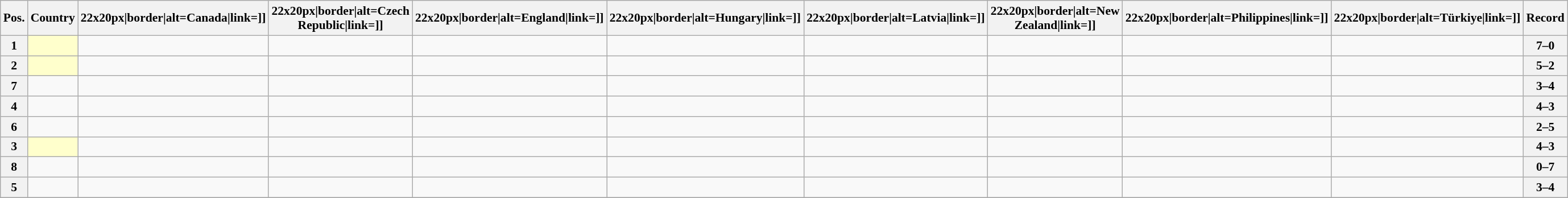<table class="wikitable sortable nowrap" style="text-align:center; font-size:0.9em;">
<tr>
<th>Pos.</th>
<th>Country</th>
<th [[Image:>22x20px|border|alt=Canada|link=]]</th>
<th [[Image:>22x20px|border|alt=Czech Republic|link=]]</th>
<th [[Image:>22x20px|border|alt=England|link=]]</th>
<th [[Image:>22x20px|border|alt=Hungary|link=]]</th>
<th [[Image:>22x20px|border|alt=Latvia|link=]]</th>
<th [[Image:>22x20px|border|alt=New Zealand|link=]]</th>
<th [[Image:>22x20px|border|alt=Philippines|link=]]</th>
<th [[Image:>22x20px|border|alt=Türkiye|link=]]</th>
<th>Record</th>
</tr>
<tr>
<th>1</th>
<td style="text-align:left; background:#ffffcc;"></td>
<td></td>
<td></td>
<td></td>
<td></td>
<td></td>
<td></td>
<td></td>
<td></td>
<th>7–0</th>
</tr>
<tr>
<th>2</th>
<td style="text-align:left; background:#ffffcc;"></td>
<td></td>
<td></td>
<td></td>
<td></td>
<td></td>
<td></td>
<td></td>
<td></td>
<th>5–2</th>
</tr>
<tr>
<th>7</th>
<td style="text-align:left;"></td>
<td></td>
<td></td>
<td></td>
<td></td>
<td></td>
<td></td>
<td></td>
<td></td>
<th>3–4</th>
</tr>
<tr>
<th>4</th>
<td style="text-align:left;"></td>
<td></td>
<td></td>
<td></td>
<td></td>
<td></td>
<td></td>
<td></td>
<td></td>
<th>4–3</th>
</tr>
<tr>
<th>6</th>
<td style="text-align:left;"></td>
<td></td>
<td></td>
<td></td>
<td></td>
<td></td>
<td></td>
<td></td>
<td></td>
<th>2–5</th>
</tr>
<tr>
<th>3</th>
<td style="text-align:left; background:#ffffcc;"></td>
<td></td>
<td></td>
<td></td>
<td></td>
<td></td>
<td></td>
<td></td>
<td></td>
<th>4–3</th>
</tr>
<tr>
<th>8</th>
<td style="text-align:left;"></td>
<td></td>
<td></td>
<td></td>
<td></td>
<td></td>
<td></td>
<td></td>
<td></td>
<th>0–7</th>
</tr>
<tr>
<th>5</th>
<td style="text-align:left;"></td>
<td></td>
<td></td>
<td></td>
<td></td>
<td></td>
<td></td>
<td></td>
<td></td>
<th>3–4</th>
</tr>
<tr>
</tr>
</table>
